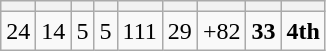<table class="wikitable">
<tr>
<th></th>
<th></th>
<th></th>
<th></th>
<th></th>
<th></th>
<th></th>
<th></th>
<th></th>
</tr>
<tr>
<td>24</td>
<td>14</td>
<td>5</td>
<td>5</td>
<td>111</td>
<td>29</td>
<td>+82</td>
<td><strong>33</strong></td>
<td><strong>4th</strong></td>
</tr>
</table>
